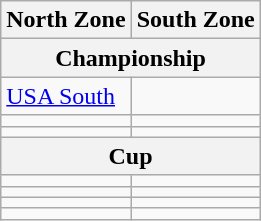<table class="wikitable">
<tr>
<th>North Zone</th>
<th>South Zone</th>
</tr>
<tr>
<th colspan="2">Championship</th>
</tr>
<tr>
<td><a href='#'>USA South</a></td>
<td></td>
</tr>
<tr>
<td></td>
<td></td>
</tr>
<tr>
<td></td>
<td></td>
</tr>
<tr>
<th colspan="2">Cup</th>
</tr>
<tr>
<td></td>
<td></td>
</tr>
<tr>
<td></td>
<td></td>
</tr>
<tr>
<td></td>
<td></td>
</tr>
<tr>
<td></td>
<td></td>
</tr>
</table>
